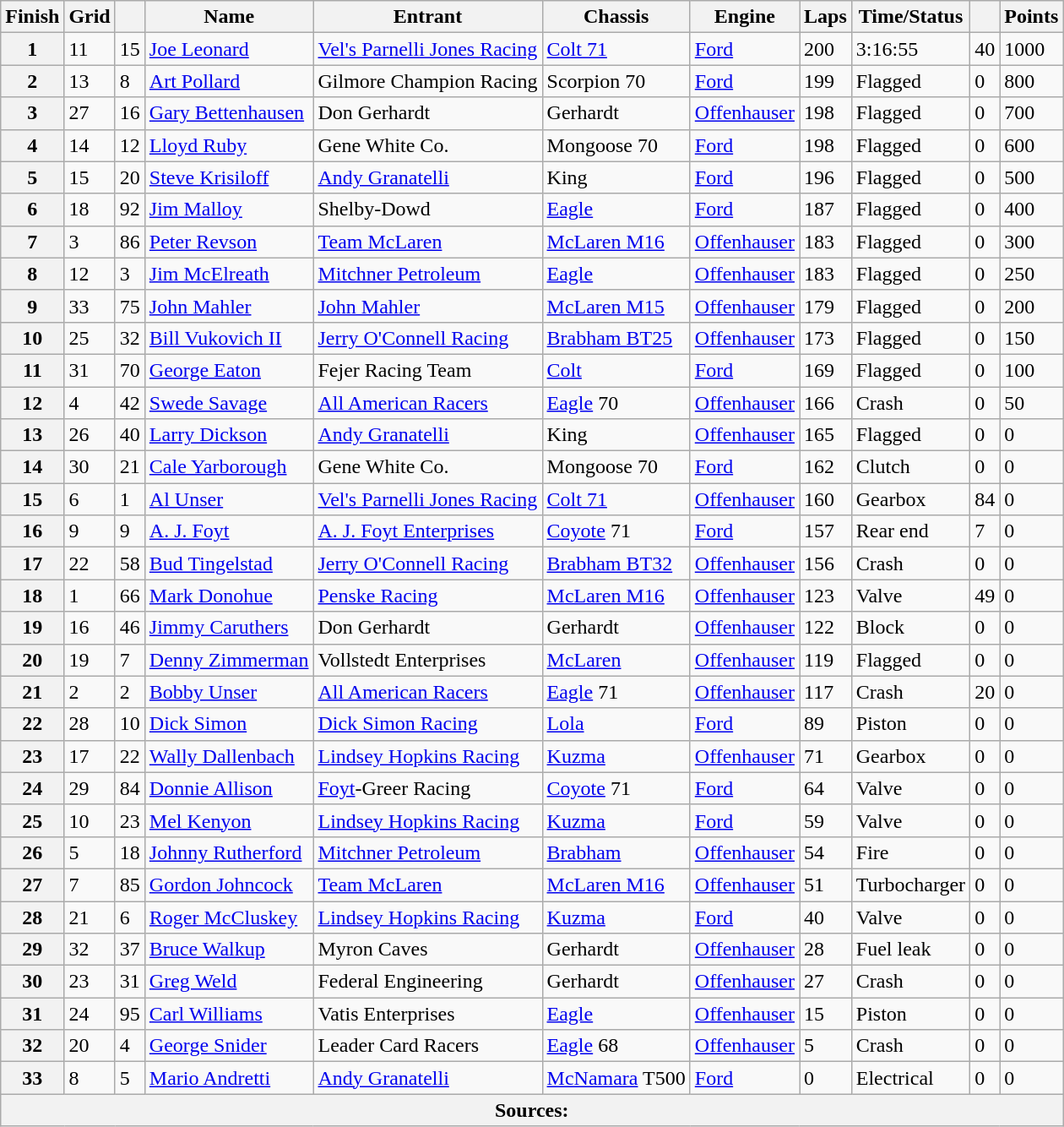<table class="wikitable">
<tr>
<th>Finish</th>
<th>Grid</th>
<th></th>
<th>Name</th>
<th>Entrant</th>
<th>Chassis</th>
<th>Engine</th>
<th>Laps</th>
<th>Time/Status</th>
<th></th>
<th>Points</th>
</tr>
<tr>
<th>1</th>
<td>11</td>
<td>15</td>
<td> <a href='#'>Joe Leonard</a></td>
<td><a href='#'>Vel's Parnelli Jones Racing</a></td>
<td><a href='#'>Colt 71</a></td>
<td><a href='#'>Ford</a></td>
<td>200</td>
<td>3:16:55</td>
<td>40</td>
<td>1000</td>
</tr>
<tr>
<th>2</th>
<td>13</td>
<td>8</td>
<td> <a href='#'>Art Pollard</a></td>
<td>Gilmore Champion Racing</td>
<td>Scorpion 70</td>
<td><a href='#'>Ford</a></td>
<td>199</td>
<td>Flagged</td>
<td>0</td>
<td>800</td>
</tr>
<tr>
<th>3</th>
<td>27</td>
<td>16</td>
<td> <a href='#'>Gary Bettenhausen</a></td>
<td>Don Gerhardt</td>
<td>Gerhardt</td>
<td><a href='#'>Offenhauser</a></td>
<td>198</td>
<td>Flagged</td>
<td>0</td>
<td>700</td>
</tr>
<tr>
<th>4</th>
<td>14</td>
<td>12</td>
<td> <a href='#'>Lloyd Ruby</a></td>
<td>Gene White Co.</td>
<td>Mongoose 70</td>
<td><a href='#'>Ford</a></td>
<td>198</td>
<td>Flagged</td>
<td>0</td>
<td>600</td>
</tr>
<tr>
<th>5</th>
<td>15</td>
<td>20</td>
<td> <a href='#'>Steve Krisiloff</a></td>
<td><a href='#'>Andy Granatelli</a></td>
<td>King</td>
<td><a href='#'>Ford</a></td>
<td>196</td>
<td>Flagged</td>
<td>0</td>
<td>500</td>
</tr>
<tr>
<th>6</th>
<td>18</td>
<td>92</td>
<td> <a href='#'>Jim Malloy</a></td>
<td>Shelby-Dowd</td>
<td><a href='#'>Eagle</a></td>
<td><a href='#'>Ford</a></td>
<td>187</td>
<td>Flagged</td>
<td>0</td>
<td>400</td>
</tr>
<tr>
<th>7</th>
<td>3</td>
<td>86</td>
<td> <a href='#'>Peter Revson</a></td>
<td><a href='#'>Team McLaren</a></td>
<td><a href='#'>McLaren M16</a></td>
<td><a href='#'>Offenhauser</a></td>
<td>183</td>
<td>Flagged</td>
<td>0</td>
<td>300</td>
</tr>
<tr>
<th>8</th>
<td>12</td>
<td>3</td>
<td> <a href='#'>Jim McElreath</a></td>
<td><a href='#'>Mitchner Petroleum</a></td>
<td><a href='#'>Eagle</a></td>
<td><a href='#'>Offenhauser</a></td>
<td>183</td>
<td>Flagged</td>
<td>0</td>
<td>250</td>
</tr>
<tr>
<th>9</th>
<td>33</td>
<td>75</td>
<td> <a href='#'>John Mahler</a></td>
<td><a href='#'>John Mahler</a></td>
<td><a href='#'>McLaren M15</a></td>
<td><a href='#'>Offenhauser</a></td>
<td>179</td>
<td>Flagged</td>
<td>0</td>
<td>200</td>
</tr>
<tr>
<th>10</th>
<td>25</td>
<td>32</td>
<td> <a href='#'>Bill Vukovich II</a></td>
<td><a href='#'>Jerry O'Connell Racing</a></td>
<td><a href='#'>Brabham BT25</a></td>
<td><a href='#'>Offenhauser</a></td>
<td>173</td>
<td>Flagged</td>
<td>0</td>
<td>150</td>
</tr>
<tr>
<th>11</th>
<td>31</td>
<td>70</td>
<td> <a href='#'>George Eaton</a></td>
<td>Fejer Racing Team</td>
<td><a href='#'>Colt</a></td>
<td><a href='#'>Ford</a></td>
<td>169</td>
<td>Flagged</td>
<td>0</td>
<td>100</td>
</tr>
<tr>
<th>12</th>
<td>4</td>
<td>42</td>
<td> <a href='#'>Swede Savage</a></td>
<td><a href='#'>All American Racers</a></td>
<td><a href='#'>Eagle</a> 70</td>
<td><a href='#'>Offenhauser</a></td>
<td>166</td>
<td>Crash</td>
<td>0</td>
<td>50</td>
</tr>
<tr>
<th>13</th>
<td>26</td>
<td>40</td>
<td> <a href='#'>Larry Dickson</a></td>
<td><a href='#'>Andy Granatelli</a></td>
<td>King</td>
<td><a href='#'>Offenhauser</a></td>
<td>165</td>
<td>Flagged</td>
<td>0</td>
<td>0</td>
</tr>
<tr>
<th>14</th>
<td>30</td>
<td>21</td>
<td> <a href='#'>Cale Yarborough</a></td>
<td>Gene White Co.</td>
<td>Mongoose 70</td>
<td><a href='#'>Ford</a></td>
<td>162</td>
<td>Clutch</td>
<td>0</td>
<td>0</td>
</tr>
<tr>
<th>15</th>
<td>6</td>
<td>1</td>
<td> <a href='#'>Al Unser</a></td>
<td><a href='#'>Vel's Parnelli Jones Racing</a></td>
<td><a href='#'>Colt 71</a></td>
<td><a href='#'>Offenhauser</a></td>
<td>160</td>
<td>Gearbox</td>
<td>84</td>
<td>0</td>
</tr>
<tr>
<th>16</th>
<td>9</td>
<td>9</td>
<td> <a href='#'>A. J. Foyt</a></td>
<td><a href='#'>A. J. Foyt Enterprises</a></td>
<td><a href='#'>Coyote</a> 71</td>
<td><a href='#'>Ford</a></td>
<td>157</td>
<td>Rear end</td>
<td>7</td>
<td>0</td>
</tr>
<tr>
<th>17</th>
<td>22</td>
<td>58</td>
<td> <a href='#'>Bud Tingelstad</a></td>
<td><a href='#'>Jerry O'Connell Racing</a></td>
<td><a href='#'>Brabham BT32</a></td>
<td><a href='#'>Offenhauser</a></td>
<td>156</td>
<td>Crash</td>
<td>0</td>
<td>0</td>
</tr>
<tr>
<th>18</th>
<td>1</td>
<td>66</td>
<td> <a href='#'>Mark Donohue</a></td>
<td><a href='#'>Penske Racing</a></td>
<td><a href='#'>McLaren M16</a></td>
<td><a href='#'>Offenhauser</a></td>
<td>123</td>
<td>Valve</td>
<td>49</td>
<td>0</td>
</tr>
<tr>
<th>19</th>
<td>16</td>
<td>46</td>
<td> <a href='#'>Jimmy Caruthers</a></td>
<td>Don Gerhardt</td>
<td>Gerhardt</td>
<td><a href='#'>Offenhauser</a></td>
<td>122</td>
<td>Block</td>
<td>0</td>
<td>0</td>
</tr>
<tr>
<th>20</th>
<td>19</td>
<td>7</td>
<td> <a href='#'>Denny Zimmerman</a></td>
<td>Vollstedt Enterprises</td>
<td><a href='#'>McLaren</a></td>
<td><a href='#'>Offenhauser</a></td>
<td>119</td>
<td>Flagged</td>
<td>0</td>
<td>0</td>
</tr>
<tr>
<th>21</th>
<td>2</td>
<td>2</td>
<td> <a href='#'>Bobby Unser</a></td>
<td><a href='#'>All American Racers</a></td>
<td><a href='#'>Eagle</a> 71</td>
<td><a href='#'>Offenhauser</a></td>
<td>117</td>
<td>Crash</td>
<td>20</td>
<td>0</td>
</tr>
<tr>
<th>22</th>
<td>28</td>
<td>10</td>
<td> <a href='#'>Dick Simon</a></td>
<td><a href='#'>Dick Simon Racing</a></td>
<td><a href='#'>Lola</a></td>
<td><a href='#'>Ford</a></td>
<td>89</td>
<td>Piston</td>
<td>0</td>
<td>0</td>
</tr>
<tr>
<th>23</th>
<td>17</td>
<td>22</td>
<td> <a href='#'>Wally Dallenbach</a></td>
<td><a href='#'>Lindsey Hopkins Racing</a></td>
<td><a href='#'>Kuzma</a></td>
<td><a href='#'>Offenhauser</a></td>
<td>71</td>
<td>Gearbox</td>
<td>0</td>
<td>0</td>
</tr>
<tr>
<th>24</th>
<td>29</td>
<td>84</td>
<td> <a href='#'>Donnie Allison</a></td>
<td><a href='#'>Foyt</a>-Greer Racing</td>
<td><a href='#'>Coyote</a> 71</td>
<td><a href='#'>Ford</a></td>
<td>64</td>
<td>Valve</td>
<td>0</td>
<td>0</td>
</tr>
<tr>
<th>25</th>
<td>10</td>
<td>23</td>
<td> <a href='#'>Mel Kenyon</a></td>
<td><a href='#'>Lindsey Hopkins Racing</a></td>
<td><a href='#'>Kuzma</a></td>
<td><a href='#'>Ford</a></td>
<td>59</td>
<td>Valve</td>
<td>0</td>
<td>0</td>
</tr>
<tr>
<th>26</th>
<td>5</td>
<td>18</td>
<td> <a href='#'>Johnny Rutherford</a></td>
<td><a href='#'>Mitchner Petroleum</a></td>
<td><a href='#'>Brabham</a></td>
<td><a href='#'>Offenhauser</a></td>
<td>54</td>
<td>Fire</td>
<td>0</td>
<td>0</td>
</tr>
<tr>
<th>27</th>
<td>7</td>
<td>85</td>
<td> <a href='#'>Gordon Johncock</a></td>
<td><a href='#'>Team McLaren</a></td>
<td><a href='#'>McLaren M16</a></td>
<td><a href='#'>Offenhauser</a></td>
<td>51</td>
<td>Turbocharger</td>
<td>0</td>
<td>0</td>
</tr>
<tr>
<th>28</th>
<td>21</td>
<td>6</td>
<td> <a href='#'>Roger McCluskey</a></td>
<td><a href='#'>Lindsey Hopkins Racing</a></td>
<td><a href='#'>Kuzma</a></td>
<td><a href='#'>Ford</a></td>
<td>40</td>
<td>Valve</td>
<td>0</td>
<td>0</td>
</tr>
<tr>
<th>29</th>
<td>32</td>
<td>37</td>
<td> <a href='#'>Bruce Walkup</a></td>
<td>Myron Caves</td>
<td>Gerhardt</td>
<td><a href='#'>Offenhauser</a></td>
<td>28</td>
<td>Fuel leak</td>
<td>0</td>
<td>0</td>
</tr>
<tr>
<th>30</th>
<td>23</td>
<td>31</td>
<td> <a href='#'>Greg Weld</a></td>
<td>Federal Engineering</td>
<td>Gerhardt</td>
<td><a href='#'>Offenhauser</a></td>
<td>27</td>
<td>Crash</td>
<td>0</td>
<td>0</td>
</tr>
<tr>
<th>31</th>
<td>24</td>
<td>95</td>
<td> <a href='#'>Carl Williams</a></td>
<td>Vatis Enterprises</td>
<td><a href='#'>Eagle</a></td>
<td><a href='#'>Offenhauser</a></td>
<td>15</td>
<td>Piston</td>
<td>0</td>
<td>0</td>
</tr>
<tr>
<th>32</th>
<td>20</td>
<td>4</td>
<td> <a href='#'>George Snider</a></td>
<td>Leader Card Racers</td>
<td><a href='#'>Eagle</a> 68</td>
<td><a href='#'>Offenhauser</a></td>
<td>5</td>
<td>Crash</td>
<td>0</td>
<td>0</td>
</tr>
<tr>
<th>33</th>
<td>8</td>
<td>5</td>
<td> <a href='#'>Mario Andretti</a></td>
<td><a href='#'>Andy Granatelli</a></td>
<td><a href='#'>McNamara</a> T500</td>
<td><a href='#'>Ford</a></td>
<td>0</td>
<td>Electrical</td>
<td>0</td>
<td>0</td>
</tr>
<tr>
<th colspan=11>Sources:</th>
</tr>
</table>
